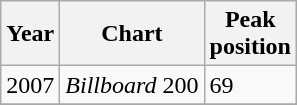<table class="wikitable">
<tr>
<th align="left">Year</th>
<th align="left">Chart</th>
<th align="left">Peak<br>position</th>
</tr>
<tr>
<td align="left">2007</td>
<td align="left"><em>Billboard</em> 200</td>
<td align="left">69</td>
</tr>
<tr>
</tr>
</table>
